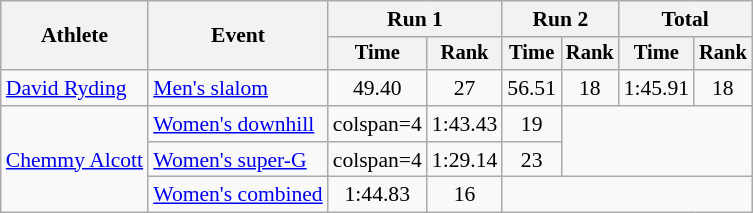<table class="wikitable" style="font-size:90%">
<tr>
<th rowspan=2>Athlete</th>
<th rowspan=2>Event</th>
<th colspan=2>Run 1</th>
<th colspan=2>Run 2</th>
<th colspan=2>Total</th>
</tr>
<tr style="font-size:95%">
<th>Time</th>
<th>Rank</th>
<th>Time</th>
<th>Rank</th>
<th>Time</th>
<th>Rank</th>
</tr>
<tr align=center>
<td align=left><a href='#'>David Ryding</a></td>
<td align=left><a href='#'>Men's slalom</a></td>
<td>49.40</td>
<td>27</td>
<td>56.51</td>
<td>18</td>
<td>1:45.91</td>
<td>18</td>
</tr>
<tr align=center>
<td style="text-align:left;" rowspan="3"><a href='#'>Chemmy Alcott</a></td>
<td align=left><a href='#'>Women's downhill</a></td>
<td>colspan=4 </td>
<td>1:43.43</td>
<td>19</td>
</tr>
<tr align=center>
<td align=left><a href='#'>Women's super-G</a></td>
<td>colspan=4 </td>
<td>1:29.14</td>
<td>23</td>
</tr>
<tr align=center>
<td align=left><a href='#'>Women's combined</a></td>
<td>1:44.83</td>
<td>16</td>
<td colspan=4></td>
</tr>
</table>
